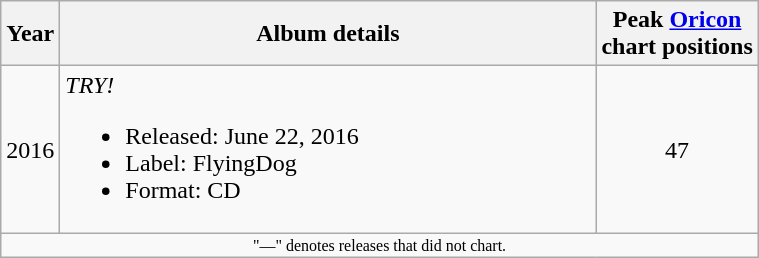<table class="wikitable" border="1">
<tr>
<th rowspan="1">Year</th>
<th rowspan="1" width="350">Album details</th>
<th colspan="1">Peak <a href='#'>Oricon</a><br> chart positions<br></th>
</tr>
<tr>
<td>2016</td>
<td align="left"><em>TRY!</em><br><ul><li>Released: June 22, 2016</li><li>Label: FlyingDog</li><li>Format: CD</li></ul></td>
<td align="center">47</td>
</tr>
<tr>
<td align="center" colspan="13" style="font-size: 8pt">"—" denotes releases that did not chart.</td>
</tr>
</table>
